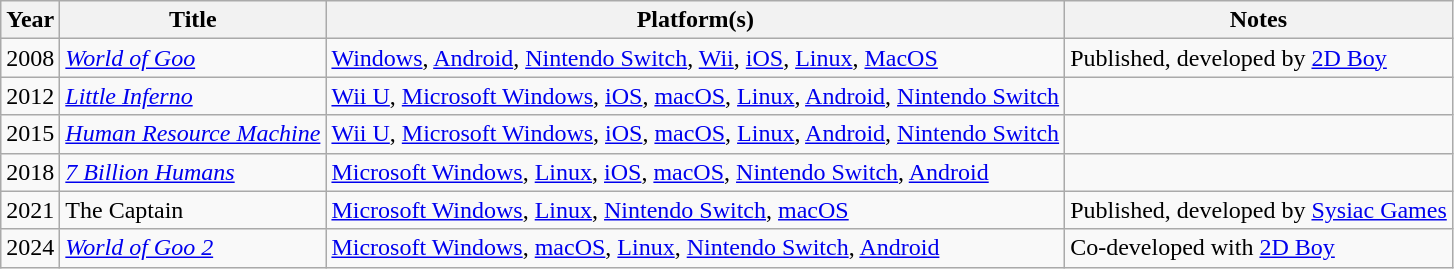<table class="wikitable sortable">
<tr>
<th>Year</th>
<th>Title</th>
<th>Platform(s)</th>
<th>Notes</th>
</tr>
<tr>
<td>2008</td>
<td><em><a href='#'>World of Goo</a></em></td>
<td><a href='#'>Windows</a>, <a href='#'>Android</a>, <a href='#'>Nintendo Switch</a>, <a href='#'>Wii</a>, <a href='#'>iOS</a>, <a href='#'>Linux</a>, <a href='#'>MacOS</a></td>
<td>Published, developed by <a href='#'>2D Boy</a></td>
</tr>
<tr>
<td>2012</td>
<td><em><a href='#'>Little Inferno</a></em></td>
<td><a href='#'>Wii U</a>, <a href='#'>Microsoft Windows</a>, <a href='#'>iOS</a>, <a href='#'>macOS</a>, <a href='#'>Linux</a>, <a href='#'>Android</a>, <a href='#'>Nintendo Switch</a></td>
<td></td>
</tr>
<tr>
<td>2015</td>
<td><em><a href='#'>Human Resource Machine</a></em></td>
<td><a href='#'>Wii U</a>, <a href='#'>Microsoft Windows</a>, <a href='#'>iOS</a>, <a href='#'>macOS</a>, <a href='#'>Linux</a>, <a href='#'>Android</a>, <a href='#'>Nintendo Switch</a></td>
<td></td>
</tr>
<tr>
<td>2018</td>
<td><em><a href='#'>7 Billion Humans</a></em></td>
<td><a href='#'>Microsoft Windows</a>, <a href='#'>Linux</a>, <a href='#'>iOS</a>, <a href='#'>macOS</a>, <a href='#'>Nintendo Switch</a>, <a href='#'>Android</a></td>
<td></td>
</tr>
<tr>
<td>2021</td>
<td>The Captain</td>
<td><a href='#'>Microsoft Windows</a>, <a href='#'>Linux</a>, <a href='#'>Nintendo Switch</a>, <a href='#'>macOS</a></td>
<td>Published, developed by <a href='#'>Sysiac Games</a></td>
</tr>
<tr>
<td>2024</td>
<td><em><a href='#'>World of Goo 2</a></em></td>
<td><a href='#'>Microsoft Windows</a>, <a href='#'>macOS</a>, <a href='#'>Linux</a>, <a href='#'>Nintendo Switch</a>, <a href='#'>Android</a></td>
<td>Co-developed with <a href='#'>2D Boy</a></td>
</tr>
</table>
